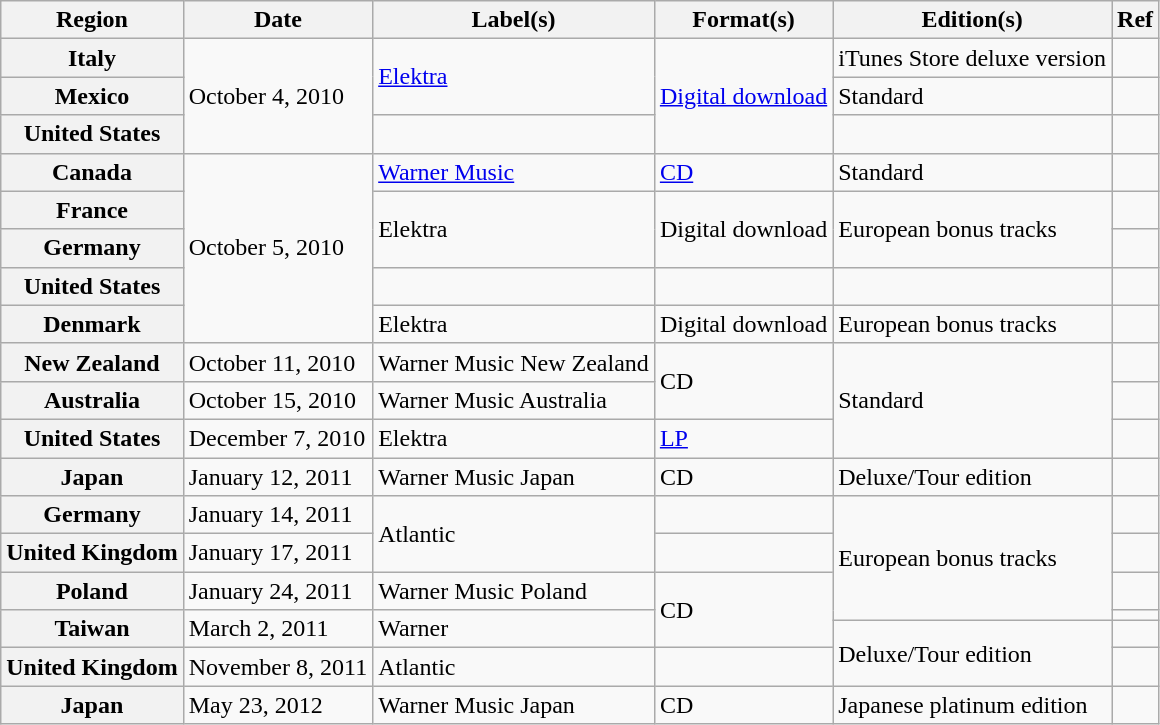<table class="wikitable plainrowheaders">
<tr>
<th scope="col">Region</th>
<th scope="col">Date</th>
<th scope="col">Label(s)</th>
<th scope="col">Format(s)</th>
<th scope="col">Edition(s)</th>
<th scope="col">Ref</th>
</tr>
<tr>
<th scope="row">Italy</th>
<td rowspan="3">October 4, 2010</td>
<td rowspan="2"><a href='#'>Elektra</a></td>
<td rowspan="3"><a href='#'>Digital download</a></td>
<td>iTunes Store deluxe version</td>
<td></td>
</tr>
<tr>
<th scope="row">Mexico</th>
<td>Standard</td>
<td></td>
</tr>
<tr>
<th scope="row">United States</th>
<td></td>
<td></td>
<td></td>
</tr>
<tr>
<th scope="row">Canada</th>
<td rowspan="5">October 5, 2010</td>
<td><a href='#'>Warner Music</a></td>
<td><a href='#'>CD</a></td>
<td>Standard</td>
<td></td>
</tr>
<tr>
<th scope="row">France</th>
<td rowspan="2">Elektra</td>
<td rowspan="2">Digital download</td>
<td rowspan="2">European bonus tracks</td>
<td></td>
</tr>
<tr>
<th scope="row">Germany</th>
<td></td>
</tr>
<tr>
<th scope="row">United States</th>
<td></td>
<td></td>
<td></td>
<td></td>
</tr>
<tr>
<th scope="row">Denmark</th>
<td>Elektra</td>
<td>Digital download</td>
<td>European bonus tracks</td>
<td></td>
</tr>
<tr>
<th scope="row">New Zealand</th>
<td>October 11, 2010</td>
<td>Warner Music New Zealand</td>
<td rowspan="2">CD</td>
<td rowspan="3">Standard</td>
<td></td>
</tr>
<tr>
<th scope="row">Australia</th>
<td>October 15, 2010</td>
<td>Warner Music Australia</td>
<td></td>
</tr>
<tr>
<th scope="row">United States</th>
<td>December 7, 2010</td>
<td>Elektra</td>
<td><a href='#'>LP</a></td>
<td></td>
</tr>
<tr>
<th scope="row">Japan</th>
<td>January 12, 2011</td>
<td>Warner Music Japan</td>
<td>CD</td>
<td>Deluxe/Tour edition</td>
<td></td>
</tr>
<tr>
<th scope="row">Germany</th>
<td>January 14, 2011</td>
<td rowspan="2">Atlantic</td>
<td></td>
<td rowspan="4">European bonus tracks</td>
<td></td>
</tr>
<tr>
<th scope="row">United Kingdom</th>
<td>January 17, 2011</td>
<td></td>
<td></td>
</tr>
<tr>
<th scope="row">Poland</th>
<td>January 24, 2011</td>
<td>Warner Music Poland</td>
<td rowspan="3">CD</td>
<td></td>
</tr>
<tr>
<th scope="row" rowspan="2">Taiwan</th>
<td rowspan="2">March 2, 2011</td>
<td rowspan="2">Warner</td>
<td></td>
</tr>
<tr>
<td rowspan="2">Deluxe/Tour edition</td>
<td></td>
</tr>
<tr>
<th scope="row">United Kingdom</th>
<td>November 8, 2011</td>
<td>Atlantic</td>
<td></td>
<td></td>
</tr>
<tr>
<th scope="row">Japan</th>
<td>May 23, 2012</td>
<td>Warner Music Japan</td>
<td>CD</td>
<td>Japanese platinum edition</td>
<td></td>
</tr>
</table>
